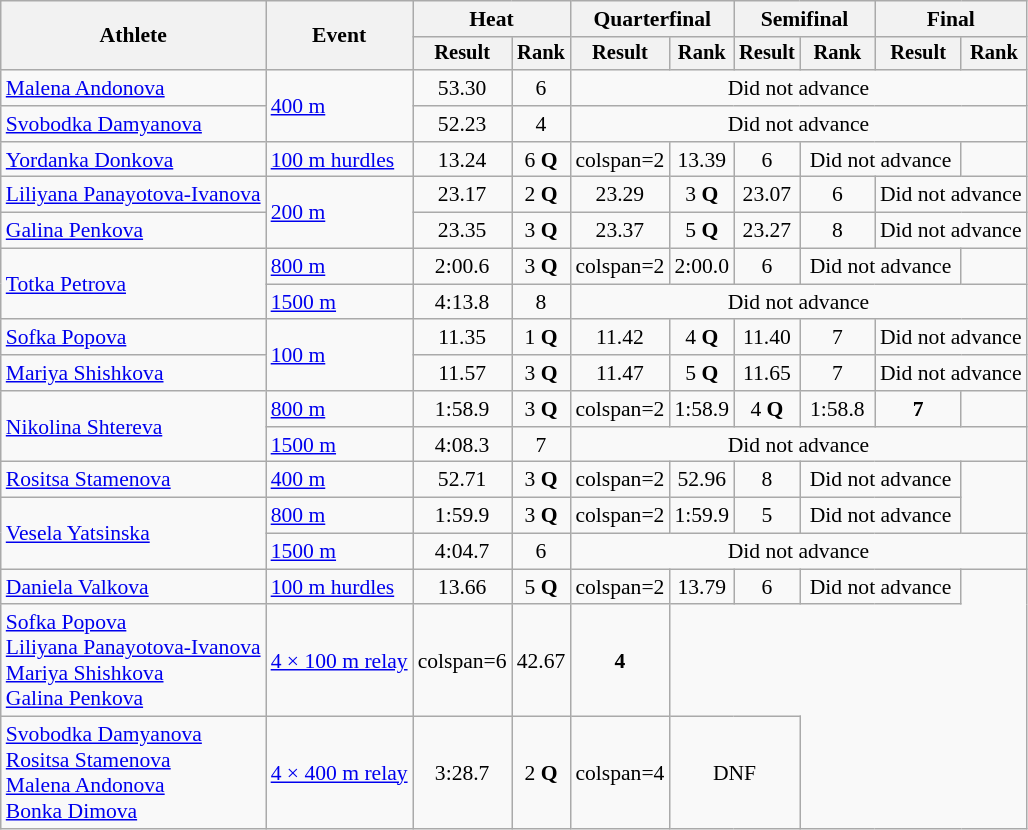<table class="wikitable" style="font-size:90%">
<tr>
<th rowspan="2">Athlete</th>
<th rowspan="2">Event</th>
<th colspan="2">Heat</th>
<th colspan="2">Quarterfinal</th>
<th colspan="2">Semifinal</th>
<th colspan="2">Final</th>
</tr>
<tr style="font-size:95%">
<th>Result</th>
<th>Rank</th>
<th>Result</th>
<th>Rank</th>
<th>Result</th>
<th>Rank</th>
<th>Result</th>
<th>Rank</th>
</tr>
<tr align=center>
<td align=left><a href='#'>Malena Andonova</a></td>
<td align=left rowspan=2><a href='#'>400 m</a></td>
<td>53.30</td>
<td>6</td>
<td colspan=6>Did not advance</td>
</tr>
<tr align=center>
<td align=left><a href='#'>Svobodka Damyanova</a></td>
<td>52.23</td>
<td>4</td>
<td colspan=6>Did not advance</td>
</tr>
<tr align=center>
<td align=left><a href='#'>Yordanka Donkova</a></td>
<td align=left><a href='#'>100 m hurdles</a></td>
<td>13.24</td>
<td>6 <strong>Q</strong></td>
<td>colspan=2 </td>
<td>13.39</td>
<td>6</td>
<td colspan=2>Did not advance</td>
</tr>
<tr align=center>
<td align=left><a href='#'>Liliyana Panayotova-Ivanova</a></td>
<td align=left rowspan=2><a href='#'>200 m</a></td>
<td>23.17</td>
<td>2 <strong>Q</strong></td>
<td>23.29</td>
<td>3 <strong>Q</strong></td>
<td>23.07</td>
<td>6</td>
<td colspan=2>Did not advance</td>
</tr>
<tr align=center>
<td align=left><a href='#'>Galina Penkova</a></td>
<td>23.35</td>
<td>3 <strong>Q</strong></td>
<td>23.37</td>
<td>5 <strong>Q</strong></td>
<td>23.27</td>
<td>8</td>
<td colspan=2>Did not advance</td>
</tr>
<tr align=center>
<td style="text-align:left;" rowspan="2"><a href='#'>Totka Petrova</a></td>
<td align=left><a href='#'>800 m</a></td>
<td>2:00.6</td>
<td>3 <strong>Q</strong></td>
<td>colspan=2 </td>
<td>2:00.0</td>
<td>6</td>
<td colspan=2>Did not advance</td>
</tr>
<tr align=center>
<td align=left><a href='#'>1500 m</a></td>
<td>4:13.8</td>
<td>8</td>
<td colspan=6>Did not advance</td>
</tr>
<tr align=center>
<td align=left><a href='#'>Sofka Popova</a></td>
<td align=left rowspan=2><a href='#'>100 m</a></td>
<td>11.35</td>
<td>1 <strong>Q</strong></td>
<td>11.42</td>
<td>4 <strong>Q</strong></td>
<td>11.40</td>
<td>7</td>
<td colspan=2>Did not advance</td>
</tr>
<tr align=center>
<td align=left><a href='#'>Mariya Shishkova</a></td>
<td>11.57</td>
<td>3 <strong>Q</strong></td>
<td>11.47</td>
<td>5 <strong>Q</strong></td>
<td>11.65</td>
<td>7</td>
<td colspan=2>Did not advance</td>
</tr>
<tr align=center>
<td style="text-align:left;" rowspan="2"><a href='#'>Nikolina Shtereva</a></td>
<td align=left><a href='#'>800 m</a></td>
<td>1:58.9</td>
<td>3 <strong>Q</strong></td>
<td>colspan=2 </td>
<td>1:58.9</td>
<td>4 <strong>Q</strong></td>
<td>1:58.8</td>
<td><strong>7</strong></td>
</tr>
<tr align=center>
<td align=left><a href='#'>1500 m</a></td>
<td>4:08.3</td>
<td>7</td>
<td colspan=6>Did not advance</td>
</tr>
<tr align=center>
<td align=left><a href='#'>Rositsa Stamenova</a></td>
<td align=left><a href='#'>400 m</a></td>
<td>52.71</td>
<td>3 <strong>Q</strong></td>
<td>colspan=2 </td>
<td>52.96</td>
<td>8</td>
<td colspan=2>Did not advance</td>
</tr>
<tr align=center>
<td style="text-align:left;" rowspan="2"><a href='#'>Vesela Yatsinska</a></td>
<td align=left><a href='#'>800 m</a></td>
<td>1:59.9</td>
<td>3 <strong>Q</strong></td>
<td>colspan=2 </td>
<td>1:59.9</td>
<td>5</td>
<td colspan=2>Did not advance</td>
</tr>
<tr align=center>
<td align=left><a href='#'>1500 m</a></td>
<td>4:04.7</td>
<td>6</td>
<td colspan=6>Did not advance</td>
</tr>
<tr align=center>
<td align=left><a href='#'>Daniela Valkova</a></td>
<td align=left><a href='#'>100 m hurdles</a></td>
<td>13.66</td>
<td>5 <strong>Q</strong></td>
<td>colspan=2 </td>
<td>13.79</td>
<td>6</td>
<td colspan=2>Did not advance</td>
</tr>
<tr align=center>
<td align=left><a href='#'>Sofka Popova</a><br><a href='#'>Liliyana Panayotova-Ivanova</a><br> <a href='#'>Mariya Shishkova</a><br><a href='#'>Galina Penkova</a></td>
<td align=left><a href='#'>4 × 100 m relay</a></td>
<td>colspan=6 </td>
<td>42.67</td>
<td><strong>4</strong></td>
</tr>
<tr align=center>
<td align=left><a href='#'>Svobodka Damyanova</a><br><a href='#'>Rositsa Stamenova</a><br> <a href='#'>Malena Andonova</a><br><a href='#'>Bonka Dimova</a></td>
<td align=left><a href='#'>4 × 400 m relay</a></td>
<td>3:28.7</td>
<td>2 <strong>Q</strong></td>
<td>colspan=4 </td>
<td colspan=2>DNF</td>
</tr>
</table>
